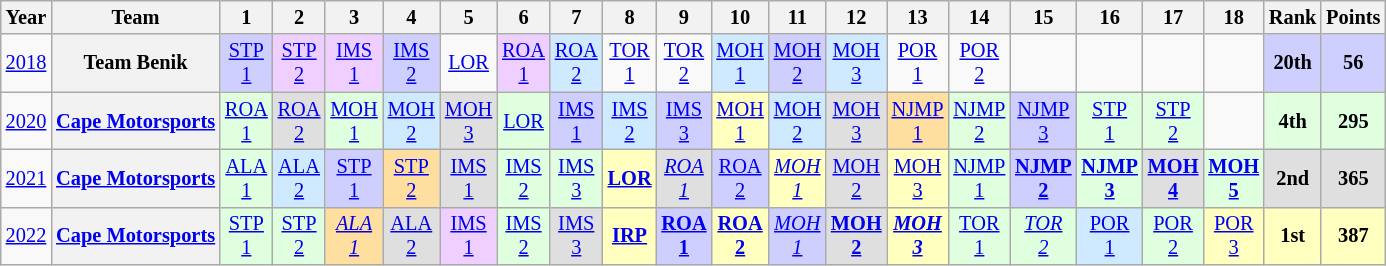<table class="wikitable" style="text-align:center; font-size:85%">
<tr>
<th>Year</th>
<th>Team</th>
<th>1</th>
<th>2</th>
<th>3</th>
<th>4</th>
<th>5</th>
<th>6</th>
<th>7</th>
<th>8</th>
<th>9</th>
<th>10</th>
<th>11</th>
<th>12</th>
<th>13</th>
<th>14</th>
<th>15</th>
<th>16</th>
<th>17</th>
<th>18</th>
<th>Rank</th>
<th>Points</th>
</tr>
<tr>
<td><a href='#'>2018</a></td>
<th nowrap>Team Benik</th>
<td style="background:#CFCFFF;"><a href='#'>STP<br>1</a><br></td>
<td style="background:#EFCFFF;"><a href='#'>STP<br>2</a><br></td>
<td style="background:#EFCFFF;"><a href='#'>IMS<br>1</a><br></td>
<td style="background:#CFCFFF;"><a href='#'>IMS<br>2</a><br></td>
<td><a href='#'>LOR</a></td>
<td style="background:#EFCFFF;"><a href='#'>ROA<br>1</a><br></td>
<td style="background:#CFEAFF;"><a href='#'>ROA<br>2</a><br></td>
<td><a href='#'>TOR<br>1</a></td>
<td><a href='#'>TOR<br>2</a></td>
<td style="background:#CFEAFF;"><a href='#'>MOH<br>1</a><br></td>
<td style="background:#CFCFFF;"><a href='#'>MOH<br>2</a><br></td>
<td style="background:#CFEAFF;"><a href='#'>MOH<br>3</a><br></td>
<td><a href='#'>POR<br>1</a></td>
<td><a href='#'>POR<br>2</a></td>
<td></td>
<td></td>
<td></td>
<td></td>
<th style="background:#CFCFFF;">20th</th>
<th style="background:#CFCFFF;">56</th>
</tr>
<tr>
<td><a href='#'>2020</a></td>
<th nowrap><a href='#'>Cape Motorsports</a></th>
<td style="background:#DFFFDF;"><a href='#'>ROA<br>1</a><br></td>
<td style="background:#DFDFDF;"><a href='#'>ROA<br>2</a><br></td>
<td style="background:#DFFFDF;"><a href='#'>MOH<br>1</a><br></td>
<td style="background:#CFEAFF;"><a href='#'>MOH<br>2</a><br></td>
<td style="background:#DFDFDF;"><a href='#'>MOH<br>3</a><br></td>
<td style="background:#DFFFDF;"><a href='#'>LOR</a><br></td>
<td style="background:#CFCFFF;"><a href='#'>IMS<br>1</a><br></td>
<td style="background:#CFEAFF;"><a href='#'>IMS<br>2</a><br></td>
<td style="background:#CFCFFF;"><a href='#'>IMS<br>3</a><br></td>
<td style="background:#FFFFBF;"><a href='#'>MOH<br>1</a><br></td>
<td style="background:#CFEAFF;"><a href='#'>MOH<br>2</a><br></td>
<td style="background:#DFDFDF;"><a href='#'>MOH<br>3</a><br></td>
<td style="background:#FFDF9F;"><a href='#'>NJMP<br>1</a><br></td>
<td style="background:#DFFFDF;"><a href='#'>NJMP<br>2</a><br></td>
<td style="background:#CFCFFF;"><a href='#'>NJMP<br>3</a><br></td>
<td style="background:#DFFFDF;"><a href='#'>STP<br>1</a><br></td>
<td style="background:#DFFFDF;"><a href='#'>STP<br>2</a><br></td>
<td></td>
<th style="background:#DFFFDF;">4th</th>
<th style="background:#DFFFDF;">295</th>
</tr>
<tr>
<td><a href='#'>2021</a></td>
<th nowrap><a href='#'>Cape Motorsports</a></th>
<td style="background:#DFFFDF;"><a href='#'>ALA<br>1</a><br></td>
<td style="background:#CFEAFF;"><a href='#'>ALA<br>2</a><br></td>
<td style="background:#CFCFFF;"><a href='#'>STP<br>1</a><br></td>
<td style="background:#FFDF9F;"><a href='#'>STP<br>2</a><br></td>
<td style="background:#DFDFDF;"><a href='#'>IMS<br>1</a><br></td>
<td style="background:#DFFFDF;"><a href='#'>IMS<br>2</a><br></td>
<td style="background:#DFFFDF;"><a href='#'>IMS<br>3</a><br></td>
<td style="background:#FFFFBF;"><strong><a href='#'>LOR</a></strong><br></td>
<td style="background:#DFDFDF;"><em><a href='#'>ROA<br>1</a></em><br></td>
<td style="background:#CFCFFF;"><a href='#'>ROA<br>2</a><br></td>
<td style="background:#FFFFBF;"><em><a href='#'>MOH<br>1</a></em><br></td>
<td style="background:#DFDFDF;"><a href='#'>MOH<br>2</a><br></td>
<td style="background:#FFFFBF;"><a href='#'>MOH<br>3</a><br></td>
<td style="background:#DFFFDF;"><a href='#'>NJMP<br>1</a><br></td>
<td style="background:#CFCFFF;"><strong><a href='#'>NJMP<br>2</a></strong><br></td>
<td style="background:#DFFFDF;"><strong><a href='#'>NJMP<br>3</a></strong><br></td>
<td style="background:#DFDFDF;"><strong><a href='#'>MOH<br>4</a></strong><br></td>
<td style="background:#DFFFDF;"><strong><a href='#'>MOH<br>5</a></strong><br></td>
<th style="background:#DFDFDF;">2nd</th>
<th style="background:#DFDFDF;">365</th>
</tr>
<tr>
<td><a href='#'>2022</a></td>
<th nowrap><a href='#'>Cape Motorsports</a></th>
<td style="background:#DFFFDF;"><a href='#'>STP<br>1</a><br></td>
<td style="background:#DFFFDF;"><a href='#'>STP<br>2</a><br></td>
<td style="background:#FFDF9F;"><em><a href='#'>ALA<br>1</a></em><br></td>
<td style="background:#DFDFDF;"><a href='#'>ALA<br>2</a><br></td>
<td style="background:#EFCFFF;"><a href='#'>IMS<br>1</a><br></td>
<td style="background:#DFFFDF;"><a href='#'>IMS<br>2</a><br></td>
<td style="background:#DFDFDF;"><a href='#'>IMS<br>3</a><br></td>
<td style="background:#FFFFBF;"><strong><a href='#'>IRP</a></strong><br></td>
<td style="background:#CFCFFF;"><strong><a href='#'>ROA<br>1</a></strong><br></td>
<td style="background:#FFFFBF;"><strong><a href='#'>ROA<br>2</a></strong><br></td>
<td style="background:#CFCFFF;"><em><a href='#'>MOH<br>1</a></em><br></td>
<td style="background:#DFDFDF;"><strong><a href='#'>MOH<br>2</a></strong><br></td>
<td style="background:#FFFFBF;"><strong><em><a href='#'>MOH<br>3</a></em></strong><br></td>
<td style="background:#DFFFDF;"><a href='#'>TOR<br>1</a><br></td>
<td style="background:#DFFFDF;"><em><a href='#'>TOR<br>2</a></em><br></td>
<td style="background:#CFEAFF;"><a href='#'>POR<br>1</a><br></td>
<td style="background:#DFFFDF;"><a href='#'>POR<br>2</a><br></td>
<td style="background:#FFFFBF;"><a href='#'>POR<br>3</a><br></td>
<th style="background:#FFFFBF;">1st</th>
<th style="background:#FFFFBF;">387</th>
</tr>
</table>
